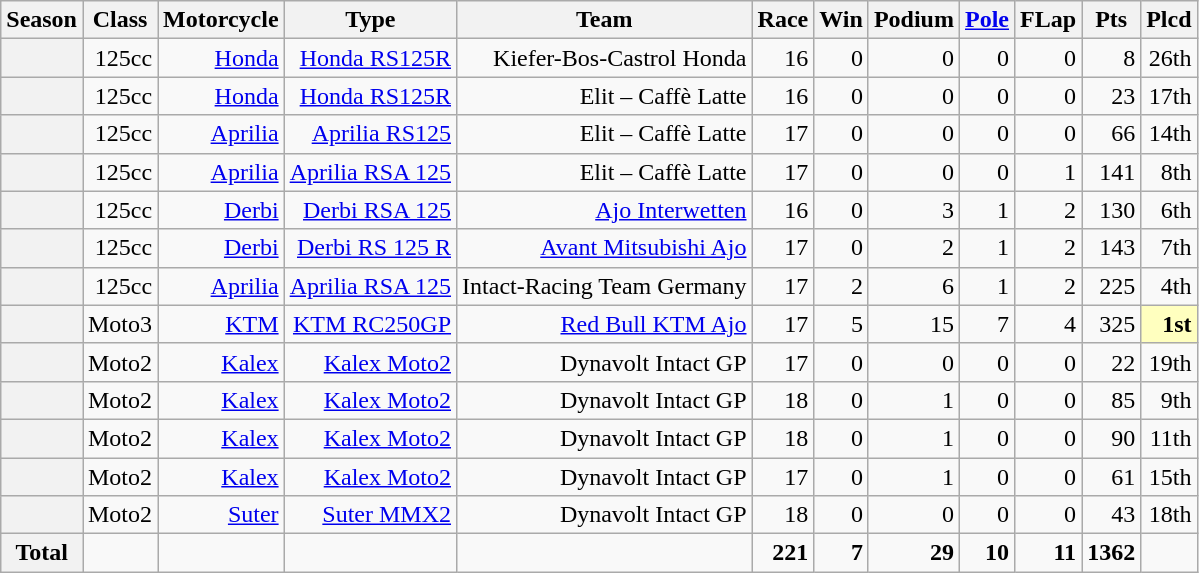<table class="wikitable" style=text-align:right>
<tr>
<th>Season</th>
<th>Class</th>
<th>Motorcycle</th>
<th>Type</th>
<th>Team</th>
<th>Race</th>
<th>Win</th>
<th>Podium</th>
<th><a href='#'>Pole</a></th>
<th>FLap</th>
<th>Pts</th>
<th>Plcd</th>
</tr>
<tr>
<th></th>
<td>125cc</td>
<td><a href='#'>Honda</a></td>
<td><a href='#'>Honda RS125R</a></td>
<td>Kiefer-Bos-Castrol Honda</td>
<td>16</td>
<td>0</td>
<td>0</td>
<td>0</td>
<td>0</td>
<td>8</td>
<td>26th</td>
</tr>
<tr>
<th></th>
<td>125cc</td>
<td><a href='#'>Honda</a></td>
<td><a href='#'>Honda RS125R</a></td>
<td>Elit – Caffè Latte</td>
<td>16</td>
<td>0</td>
<td>0</td>
<td>0</td>
<td>0</td>
<td>23</td>
<td>17th</td>
</tr>
<tr>
<th></th>
<td>125cc</td>
<td><a href='#'>Aprilia</a></td>
<td><a href='#'>Aprilia RS125</a></td>
<td>Elit – Caffè Latte</td>
<td>17</td>
<td>0</td>
<td>0</td>
<td>0</td>
<td>0</td>
<td>66</td>
<td>14th</td>
</tr>
<tr>
<th></th>
<td>125cc</td>
<td><a href='#'>Aprilia</a></td>
<td><a href='#'>Aprilia RSA 125</a></td>
<td>Elit – Caffè Latte</td>
<td>17</td>
<td>0</td>
<td>0</td>
<td>0</td>
<td>1</td>
<td>141</td>
<td>8th</td>
</tr>
<tr>
<th></th>
<td>125cc</td>
<td><a href='#'>Derbi</a></td>
<td><a href='#'>Derbi RSA 125</a></td>
<td><a href='#'>Ajo Interwetten</a></td>
<td>16</td>
<td>0</td>
<td>3</td>
<td>1</td>
<td>2</td>
<td>130</td>
<td>6th</td>
</tr>
<tr>
<th></th>
<td>125cc</td>
<td><a href='#'>Derbi</a></td>
<td><a href='#'>Derbi RS 125 R</a></td>
<td><a href='#'>Avant Mitsubishi Ajo</a></td>
<td>17</td>
<td>0</td>
<td>2</td>
<td>1</td>
<td>2</td>
<td>143</td>
<td>7th</td>
</tr>
<tr>
<th></th>
<td>125cc</td>
<td><a href='#'>Aprilia</a></td>
<td><a href='#'>Aprilia RSA 125</a></td>
<td>Intact-Racing Team Germany</td>
<td>17</td>
<td>2</td>
<td>6</td>
<td>1</td>
<td>2</td>
<td>225</td>
<td>4th</td>
</tr>
<tr>
<th></th>
<td>Moto3</td>
<td><a href='#'>KTM</a></td>
<td><a href='#'>KTM RC250GP</a></td>
<td><a href='#'>Red Bull KTM Ajo</a></td>
<td>17</td>
<td>5</td>
<td>15</td>
<td>7</td>
<td>4</td>
<td>325</td>
<td style="background:#ffffbf;"><strong>1st</strong></td>
</tr>
<tr>
<th></th>
<td>Moto2</td>
<td><a href='#'>Kalex</a></td>
<td><a href='#'>Kalex Moto2</a></td>
<td>Dynavolt Intact GP</td>
<td>17</td>
<td>0</td>
<td>0</td>
<td>0</td>
<td>0</td>
<td>22</td>
<td>19th</td>
</tr>
<tr>
<th></th>
<td>Moto2</td>
<td><a href='#'>Kalex</a></td>
<td><a href='#'>Kalex Moto2</a></td>
<td>Dynavolt Intact GP</td>
<td>18</td>
<td>0</td>
<td>1</td>
<td>0</td>
<td>0</td>
<td>85</td>
<td>9th</td>
</tr>
<tr>
<th></th>
<td>Moto2</td>
<td><a href='#'>Kalex</a></td>
<td><a href='#'>Kalex Moto2</a></td>
<td>Dynavolt Intact GP</td>
<td>18</td>
<td>0</td>
<td>1</td>
<td>0</td>
<td>0</td>
<td>90</td>
<td>11th</td>
</tr>
<tr>
<th></th>
<td>Moto2</td>
<td><a href='#'>Kalex</a></td>
<td><a href='#'>Kalex Moto2</a></td>
<td>Dynavolt Intact GP</td>
<td>17</td>
<td>0</td>
<td>1</td>
<td>0</td>
<td>0</td>
<td>61</td>
<td>15th</td>
</tr>
<tr>
<th></th>
<td>Moto2</td>
<td><a href='#'>Suter</a></td>
<td><a href='#'>Suter MMX2</a></td>
<td>Dynavolt Intact GP</td>
<td>18</td>
<td>0</td>
<td>0</td>
<td>0</td>
<td>0</td>
<td>43</td>
<td>18th</td>
</tr>
<tr>
<th>Total</th>
<td></td>
<td></td>
<td></td>
<td></td>
<td><strong>221</strong></td>
<td><strong>7</strong></td>
<td><strong>29</strong></td>
<td><strong>10</strong></td>
<td><strong>11</strong></td>
<td><strong>1362</strong></td>
<td></td>
</tr>
</table>
